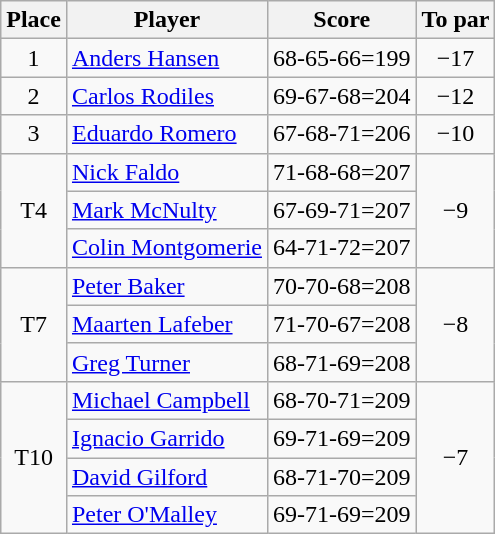<table class="wikitable">
<tr>
<th>Place</th>
<th>Player</th>
<th>Score</th>
<th>To par</th>
</tr>
<tr>
<td align=center>1</td>
<td> <a href='#'>Anders Hansen</a></td>
<td align=center>68-65-66=199</td>
<td align=center>−17</td>
</tr>
<tr>
<td align=center>2</td>
<td> <a href='#'>Carlos Rodiles</a></td>
<td align=center>69-67-68=204</td>
<td align=center>−12</td>
</tr>
<tr>
<td align=center>3</td>
<td> <a href='#'>Eduardo Romero</a></td>
<td align=center>67-68-71=206</td>
<td align=center>−10</td>
</tr>
<tr>
<td rowspan="3" align=center>T4</td>
<td> <a href='#'>Nick Faldo</a></td>
<td align=center>71-68-68=207</td>
<td rowspan="3" align=center>−9</td>
</tr>
<tr>
<td> <a href='#'>Mark McNulty</a></td>
<td align=center>67-69-71=207</td>
</tr>
<tr>
<td> <a href='#'>Colin Montgomerie</a></td>
<td align=center>64-71-72=207</td>
</tr>
<tr>
<td rowspan="3" align=center>T7</td>
<td> <a href='#'>Peter Baker</a></td>
<td align=center>70-70-68=208</td>
<td rowspan="3" align=center>−8</td>
</tr>
<tr>
<td> <a href='#'>Maarten Lafeber</a></td>
<td align=center>71-70-67=208</td>
</tr>
<tr>
<td> <a href='#'>Greg Turner</a></td>
<td align=center>68-71-69=208</td>
</tr>
<tr>
<td rowspan="4" align=center>T10</td>
<td> <a href='#'>Michael Campbell</a></td>
<td align=center>68-70-71=209</td>
<td rowspan="4" align=center>−7</td>
</tr>
<tr>
<td> <a href='#'>Ignacio Garrido</a></td>
<td align=center>69-71-69=209</td>
</tr>
<tr>
<td> <a href='#'>David Gilford</a></td>
<td align=center>68-71-70=209</td>
</tr>
<tr>
<td> <a href='#'>Peter O'Malley</a></td>
<td align=center>69-71-69=209</td>
</tr>
</table>
